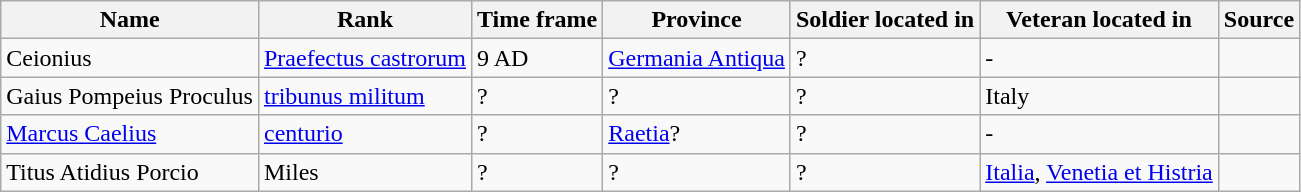<table class="wikitable sortable">
<tr style="vertical-align: top;">
<th>Name</th>
<th>Rank</th>
<th>Time frame</th>
<th>Province</th>
<th>Soldier located in</th>
<th>Veteran located in</th>
<th>Source</th>
</tr>
<tr>
<td>Ceionius</td>
<td><a href='#'>Praefectus castrorum</a></td>
<td>9 AD</td>
<td><a href='#'>Germania Antiqua</a></td>
<td>?</td>
<td>-</td>
<td><em></em></td>
</tr>
<tr>
<td>Gaius Pompeius Proculus</td>
<td><a href='#'>tribunus militum</a></td>
<td>?</td>
<td>?</td>
<td>?</td>
<td>Italy</td>
<td></td>
</tr>
<tr>
<td><a href='#'>Marcus Caelius</a></td>
<td><a href='#'>centurio</a></td>
<td>?</td>
<td><a href='#'>Raetia</a>?</td>
<td>?</td>
<td>-</td>
<td></td>
</tr>
<tr>
<td>Titus Atidius Porcio</td>
<td>Miles</td>
<td>?</td>
<td>?</td>
<td>?</td>
<td><a href='#'>Italia</a>, <a href='#'>Venetia et Histria</a></td>
<td></td>
</tr>
</table>
